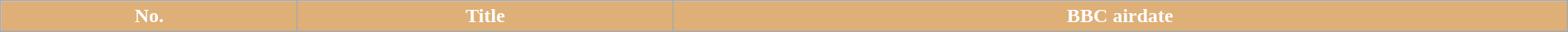<table class="wikitable plainrowheaders" width="100%" style="margin-right: 0;">
<tr>
<th style="background-color: #deaf77; color:#ffffff;">No.</th>
<th style="background-color: #deaf77; color:#ffffff;">Title</th>
<th style="background-color: #deaf77; color:#ffffff;">BBC airdate</th>
</tr>
<tr>
</tr>
</table>
